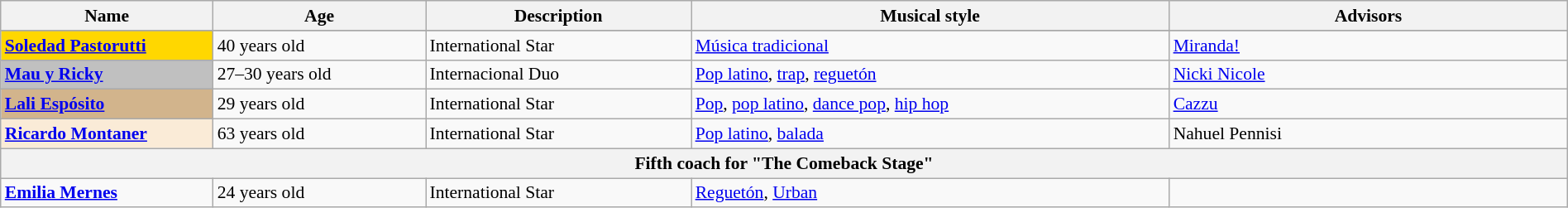<table class="wikitable" style="font-size:90%; width:100%">
<tr>
<th width="08%">Name</th>
<th width="08%">Age</th>
<th width="10%">Description</th>
<th width="18%">Musical style</th>
<th width="15%">Advisors</th>
</tr>
<tr>
</tr>
<tr>
<td style="background:gold"><strong><a href='#'>Soledad Pastorutti</a></strong></td>
<td>40 years old</td>
<td>International Star</td>
<td><a href='#'>Música tradicional</a></td>
<td><a href='#'>Miranda!</a></td>
</tr>
<tr>
<td style="background:silver"><strong><a href='#'>Mau y Ricky</a></strong></td>
<td>27–30 years old</td>
<td>Internacional	Duo</td>
<td><a href='#'>Pop latino</a>, <a href='#'>trap</a>, <a href='#'>reguetón</a></td>
<td><a href='#'>Nicki Nicole</a></td>
</tr>
<tr>
<td style="background:tan"><strong><a href='#'>Lali Espósito</a></strong></td>
<td>29 years old</td>
<td>International Star</td>
<td><a href='#'>Pop</a>, <a href='#'>pop latino</a>, <a href='#'>dance pop</a>, <a href='#'>hip hop</a></td>
<td><a href='#'>Cazzu</a></td>
</tr>
<tr>
<td style="background:antiqueWhite"><strong><a href='#'>Ricardo Montaner</a></strong></td>
<td>63 years old</td>
<td>International Star</td>
<td><a href='#'>Pop latino</a>, <a href='#'>balada</a></td>
<td>Nahuel Pennisi</td>
</tr>
<tr>
<th colspan="5">Fifth coach for "The Comeback Stage"</th>
</tr>
<tr>
<td style="background:"><strong><a href='#'>Emilia Mernes</a></strong></td>
<td>24 years old</td>
<td>International Star</td>
<td><a href='#'>Reguetón</a>, <a href='#'>Urban</a></td>
<td></td>
</tr>
</table>
